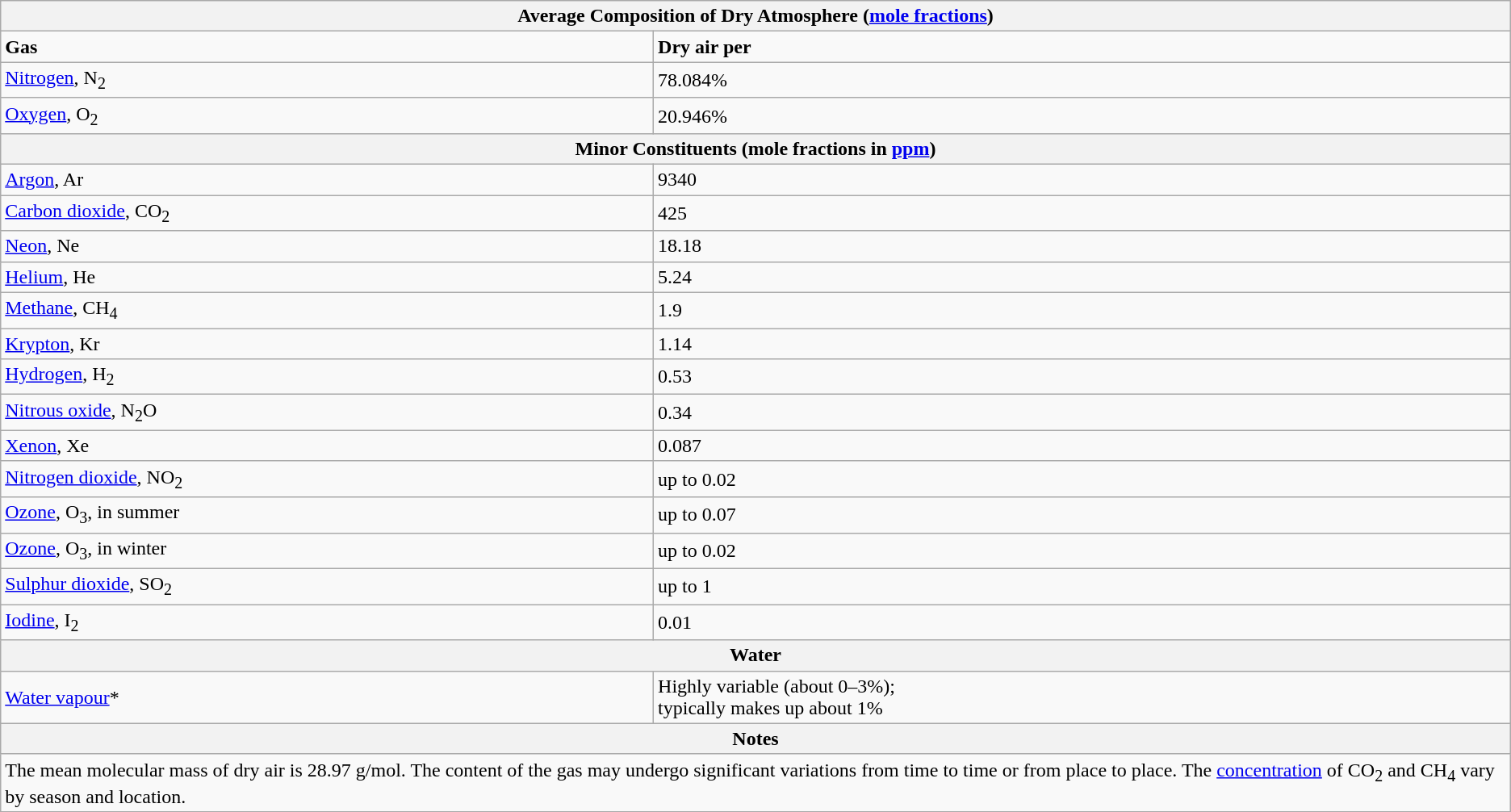<table class="wikitable">
<tr>
<th colspan="2"><strong>Average Composition of Dry Atmosphere (<a href='#'>mole fractions</a>)</strong></th>
</tr>
<tr>
<td><strong>Gas</strong></td>
<td><strong>Dry air per </strong></td>
</tr>
<tr>
<td><a href='#'>Nitrogen</a>, N<sub>2</sub></td>
<td>78.084%</td>
</tr>
<tr>
<td><a href='#'>Oxygen</a>, O<sub>2</sub></td>
<td>20.946%</td>
</tr>
<tr>
<th colspan="2">Minor Constituents (mole fractions in <a href='#'>ppm</a>)</th>
</tr>
<tr>
<td><a href='#'>Argon</a>, Ar</td>
<td>9340</td>
</tr>
<tr>
<td><a href='#'>Carbon dioxide</a>, CO<sub>2</sub></td>
<td>425</td>
</tr>
<tr>
<td><a href='#'>Neon</a>, Ne</td>
<td>18.18</td>
</tr>
<tr>
<td><a href='#'>Helium</a>, He</td>
<td>5.24</td>
</tr>
<tr>
<td><a href='#'>Methane</a>, CH<sub>4</sub></td>
<td>1.9</td>
</tr>
<tr>
<td><a href='#'>Krypton</a>, Kr</td>
<td>1.14</td>
</tr>
<tr>
<td><a href='#'>Hydrogen</a>, H<sub>2</sub></td>
<td>0.53</td>
</tr>
<tr>
<td><a href='#'>Nitrous oxide</a>, N<sub>2</sub>O</td>
<td>0.34</td>
</tr>
<tr>
<td><a href='#'>Xenon</a>, Xe</td>
<td>0.087</td>
</tr>
<tr>
<td><a href='#'>Nitrogen dioxide</a>, NO<sub>2</sub></td>
<td>up to 0.02</td>
</tr>
<tr>
<td><a href='#'>Ozone</a>, O<sub>3</sub>, in summer</td>
<td>up to 0.07</td>
</tr>
<tr>
<td><a href='#'>Ozone</a>, O<sub>3</sub>, in winter</td>
<td>up to 0.02</td>
</tr>
<tr>
<td><a href='#'>Sulphur dioxide</a>, SO<sub>2</sub></td>
<td>up to 1</td>
</tr>
<tr>
<td><a href='#'>Iodine</a>, I<sub>2</sub></td>
<td>0.01</td>
</tr>
<tr>
<th colspan="2"><strong>Water</strong></th>
</tr>
<tr>
<td><a href='#'>Water vapour</a>*</td>
<td>Highly variable (about 0–3%);<br>typically makes up about 1%</td>
</tr>
<tr>
<th colspan="2"><strong>Notes</strong></th>
</tr>
<tr>
<td colspan="2">The mean molecular mass of dry air is 28.97 g/mol. The content of the gas may undergo significant variations from time to time or from place to place. The <a href='#'>concentration</a> of CO<sub>2</sub> and CH<sub>4</sub> vary by season and location.</td>
</tr>
</table>
